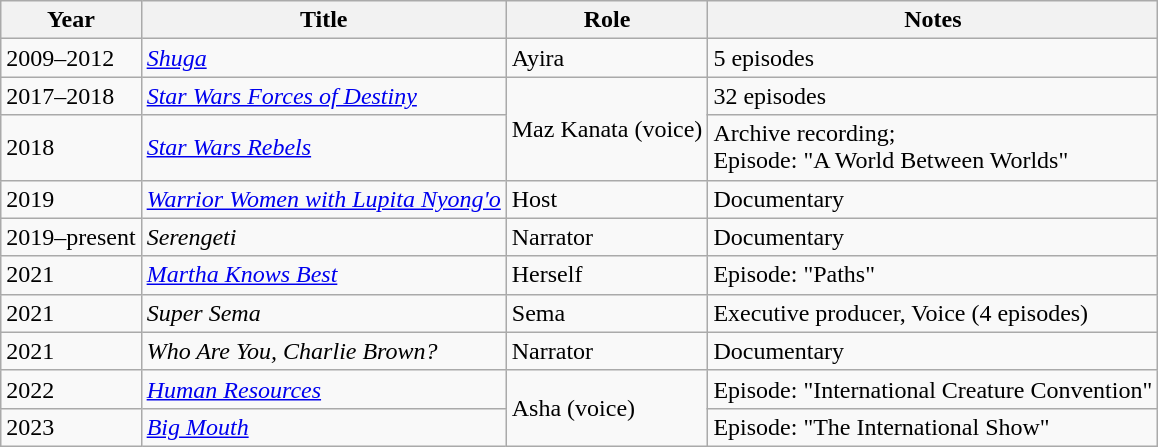<table class="wikitable sortable">
<tr>
<th>Year</th>
<th>Title</th>
<th>Role</th>
<th class="unsortable">Notes</th>
</tr>
<tr>
<td>2009–2012</td>
<td><em><a href='#'>Shuga</a></em></td>
<td>Ayira</td>
<td>5 episodes</td>
</tr>
<tr>
<td>2017–2018</td>
<td><em><a href='#'>Star Wars Forces of Destiny</a></em></td>
<td rowspan=2>Maz Kanata (voice)</td>
<td>32 episodes</td>
</tr>
<tr>
<td>2018</td>
<td><em><a href='#'>Star Wars Rebels</a></em></td>
<td>Archive recording;<br>Episode: "A World Between Worlds"</td>
</tr>
<tr>
<td>2019</td>
<td><em><a href='#'>Warrior Women with Lupita Nyong'o</a> </em></td>
<td>Host</td>
<td>Documentary</td>
</tr>
<tr>
<td>2019–present</td>
<td><em>Serengeti</em></td>
<td>Narrator</td>
<td>Documentary</td>
</tr>
<tr>
<td>2021</td>
<td><em><a href='#'>Martha Knows Best</a></em></td>
<td>Herself</td>
<td>Episode: "Paths"</td>
</tr>
<tr>
<td>2021</td>
<td><em>Super Sema</em></td>
<td>Sema</td>
<td>Executive producer, Voice (4 episodes)</td>
</tr>
<tr>
<td>2021</td>
<td><em>Who Are You, Charlie Brown?</em></td>
<td>Narrator</td>
<td>Documentary</td>
</tr>
<tr>
<td>2022</td>
<td><em><a href='#'>Human Resources</a></em></td>
<td rowspan="2">Asha (voice)</td>
<td>Episode: "International Creature Convention"</td>
</tr>
<tr>
<td>2023</td>
<td><em><a href='#'>Big Mouth</a></em></td>
<td>Episode: "The International Show"</td>
</tr>
</table>
